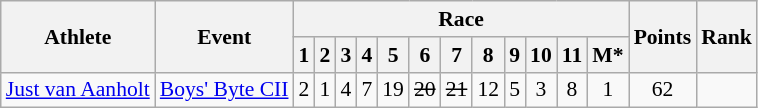<table class="wikitable" border="1" style="font-size:90%">
<tr>
<th rowspan=2>Athlete</th>
<th rowspan=2>Event</th>
<th colspan=12>Race</th>
<th rowspan=2>Points</th>
<th rowspan=2>Rank</th>
</tr>
<tr>
<th>1</th>
<th>2</th>
<th>3</th>
<th>4</th>
<th>5</th>
<th>6</th>
<th>7</th>
<th>8</th>
<th>9</th>
<th>10</th>
<th>11</th>
<th>M*</th>
</tr>
<tr>
<td><a href='#'>Just van Aanholt</a></td>
<td><a href='#'>Boys' Byte CII</a></td>
<td align=center>2</td>
<td align=center>1</td>
<td align=center>4</td>
<td align=center>7</td>
<td align=center>19</td>
<td align=center><s>20</s></td>
<td align=center><s>21</s></td>
<td align=center>12</td>
<td align=center>5</td>
<td align=center>3</td>
<td align=center>8</td>
<td align=center>1</td>
<td align=center>62</td>
<td align=center></td>
</tr>
</table>
